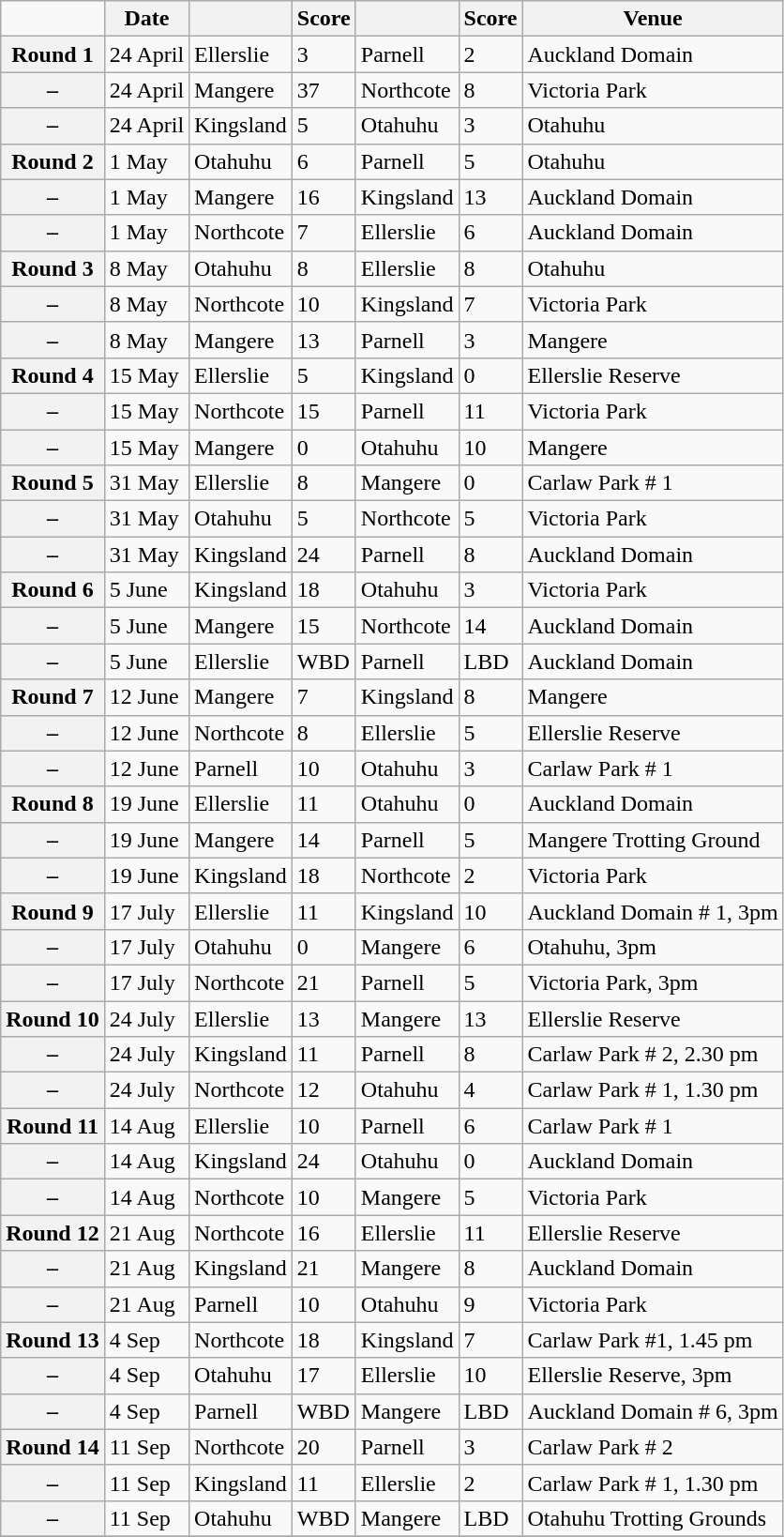<table class="wikitable mw-collapsible">
<tr>
<td></td>
<th scope="col">Date</th>
<th scope="col"></th>
<th scope="col">Score</th>
<th scope="col"></th>
<th scope="col">Score</th>
<th scope="col">Venue</th>
</tr>
<tr>
<th scope="row">Round 1</th>
<td>24 April</td>
<td>Ellerslie</td>
<td>3</td>
<td>Parnell</td>
<td>2</td>
<td>Auckland Domain</td>
</tr>
<tr>
<th scope="row">–</th>
<td>24 April</td>
<td>Mangere</td>
<td>37</td>
<td>Northcote</td>
<td>8</td>
<td>Victoria Park</td>
</tr>
<tr>
<th scope="row">–</th>
<td>24 April</td>
<td>Kingsland</td>
<td>5</td>
<td>Otahuhu</td>
<td>3</td>
<td>Otahuhu</td>
</tr>
<tr>
<th scope="row">Round 2</th>
<td>1 May</td>
<td>Otahuhu</td>
<td>6</td>
<td>Parnell</td>
<td>5</td>
<td>Otahuhu</td>
</tr>
<tr>
<th scope="row">–</th>
<td>1 May</td>
<td>Mangere</td>
<td>16</td>
<td>Kingsland</td>
<td>13</td>
<td>Auckland Domain</td>
</tr>
<tr>
<th scope="row">–</th>
<td>1 May</td>
<td>Northcote</td>
<td>7</td>
<td>Ellerslie</td>
<td>6</td>
<td>Auckland Domain</td>
</tr>
<tr>
<th scope="row">Round 3</th>
<td>8 May</td>
<td>Otahuhu</td>
<td>8</td>
<td>Ellerslie</td>
<td>8</td>
<td>Otahuhu</td>
</tr>
<tr>
<th scope="row">–</th>
<td>8 May</td>
<td>Northcote</td>
<td>10</td>
<td>Kingsland</td>
<td>7</td>
<td>Victoria Park</td>
</tr>
<tr>
<th scope="row">–</th>
<td>8 May</td>
<td>Mangere</td>
<td>13</td>
<td>Parnell</td>
<td>3</td>
<td>Mangere</td>
</tr>
<tr>
<th scope="row">Round 4</th>
<td>15 May</td>
<td>Ellerslie</td>
<td>5</td>
<td>Kingsland</td>
<td>0</td>
<td>Ellerslie Reserve</td>
</tr>
<tr>
<th scope="row">–</th>
<td>15 May</td>
<td>Northcote</td>
<td>15</td>
<td>Parnell</td>
<td>11</td>
<td>Victoria Park</td>
</tr>
<tr>
<th scope="row">–</th>
<td>15 May</td>
<td>Mangere</td>
<td>0</td>
<td>Otahuhu</td>
<td>10</td>
<td>Mangere</td>
</tr>
<tr>
<th scope="row">Round 5</th>
<td>31 May</td>
<td>Ellerslie</td>
<td>8</td>
<td>Mangere</td>
<td>0</td>
<td>Carlaw Park # 1</td>
</tr>
<tr>
<th scope="row">–</th>
<td>31 May</td>
<td>Otahuhu</td>
<td>5</td>
<td>Northcote</td>
<td>5</td>
<td>Victoria Park</td>
</tr>
<tr>
<th scope="row">–</th>
<td>31 May</td>
<td>Kingsland</td>
<td>24</td>
<td>Parnell</td>
<td>8</td>
<td>Auckland Domain</td>
</tr>
<tr>
<th scope="row">Round 6</th>
<td>5 June</td>
<td>Kingsland</td>
<td>18</td>
<td>Otahuhu</td>
<td>3</td>
<td>Victoria Park</td>
</tr>
<tr>
<th scope="row">–</th>
<td>5 June</td>
<td>Mangere</td>
<td>15</td>
<td>Northcote</td>
<td>14</td>
<td>Auckland Domain</td>
</tr>
<tr>
<th scope="row">–</th>
<td>5 June</td>
<td>Ellerslie</td>
<td>WBD</td>
<td>Parnell</td>
<td>LBD</td>
<td>Auckland Domain</td>
</tr>
<tr>
<th scope="row">Round 7</th>
<td>12 June</td>
<td>Mangere</td>
<td>7</td>
<td>Kingsland</td>
<td>8</td>
<td>Mangere</td>
</tr>
<tr>
<th scope="row">–</th>
<td>12 June</td>
<td>Northcote</td>
<td>8</td>
<td>Ellerslie</td>
<td>5</td>
<td>Ellerslie Reserve</td>
</tr>
<tr>
<th scope="row">–</th>
<td>12 June</td>
<td>Parnell</td>
<td>10</td>
<td>Otahuhu</td>
<td>3</td>
<td>Carlaw Park # 1</td>
</tr>
<tr>
<th scope="row">Round 8</th>
<td>19 June</td>
<td>Ellerslie</td>
<td>11</td>
<td>Otahuhu</td>
<td>0</td>
<td>Auckland Domain</td>
</tr>
<tr>
<th scope="row">–</th>
<td>19 June</td>
<td>Mangere</td>
<td>14</td>
<td>Parnell</td>
<td>5</td>
<td>Mangere Trotting Ground</td>
</tr>
<tr>
<th scope="row">–</th>
<td>19 June</td>
<td>Kingsland</td>
<td>18</td>
<td>Northcote</td>
<td>2</td>
<td>Victoria Park</td>
</tr>
<tr>
<th scope="row">Round 9</th>
<td>17 July</td>
<td>Ellerslie</td>
<td>11</td>
<td>Kingsland</td>
<td>10</td>
<td>Auckland Domain # 1, 3pm</td>
</tr>
<tr>
<th scope="row">–</th>
<td>17 July</td>
<td>Otahuhu</td>
<td>0</td>
<td>Mangere</td>
<td>6</td>
<td>Otahuhu, 3pm</td>
</tr>
<tr>
<th scope="row">–</th>
<td>17 July</td>
<td>Northcote</td>
<td>21</td>
<td>Parnell</td>
<td>5</td>
<td>Victoria Park, 3pm</td>
</tr>
<tr>
<th scope="row">Round 10</th>
<td>24 July</td>
<td>Ellerslie</td>
<td>13</td>
<td>Mangere</td>
<td>13</td>
<td>Ellerslie Reserve</td>
</tr>
<tr>
<th scope="row">–</th>
<td>24 July</td>
<td>Kingsland</td>
<td>11</td>
<td>Parnell</td>
<td>8</td>
<td>Carlaw Park # 2, 2.30 pm</td>
</tr>
<tr>
<th scope="row">–</th>
<td>24 July</td>
<td>Northcote</td>
<td>12</td>
<td>Otahuhu</td>
<td>4</td>
<td>Carlaw Park # 1, 1.30 pm</td>
</tr>
<tr>
<th scope="row">Round 11</th>
<td>14 Aug</td>
<td>Ellerslie</td>
<td>10</td>
<td>Parnell</td>
<td>6</td>
<td>Carlaw Park # 1</td>
</tr>
<tr>
<th scope="row">–</th>
<td>14 Aug</td>
<td>Kingsland</td>
<td>24</td>
<td>Otahuhu</td>
<td>0</td>
<td>Auckland Domain</td>
</tr>
<tr>
<th scope="row">–</th>
<td>14 Aug</td>
<td>Northcote</td>
<td>10</td>
<td>Mangere</td>
<td>5</td>
<td>Victoria Park</td>
</tr>
<tr>
<th scope="row">Round 12</th>
<td>21 Aug</td>
<td>Northcote</td>
<td>16</td>
<td>Ellerslie</td>
<td>11</td>
<td>Ellerslie Reserve</td>
</tr>
<tr>
<th scope="row">–</th>
<td>21 Aug</td>
<td>Kingsland</td>
<td>21</td>
<td>Mangere</td>
<td>8</td>
<td>Auckland Domain</td>
</tr>
<tr>
<th scope="row">–</th>
<td>21 Aug</td>
<td>Parnell</td>
<td>10</td>
<td>Otahuhu</td>
<td>9</td>
<td>Victoria Park</td>
</tr>
<tr>
<th scope="row">Round 13</th>
<td>4 Sep</td>
<td>Northcote</td>
<td>18</td>
<td>Kingsland</td>
<td>7</td>
<td>Carlaw Park #1, 1.45 pm</td>
</tr>
<tr>
<th scope="row">–</th>
<td>4 Sep</td>
<td>Otahuhu</td>
<td>17</td>
<td>Ellerslie</td>
<td>10</td>
<td>Ellerslie Reserve, 3pm</td>
</tr>
<tr>
<th scope="row">–</th>
<td>4 Sep</td>
<td>Parnell</td>
<td>WBD</td>
<td>Mangere</td>
<td>LBD</td>
<td>Auckland Domain # 6, 3pm</td>
</tr>
<tr>
<th scope="row">Round 14</th>
<td>11 Sep</td>
<td>Northcote</td>
<td>20</td>
<td>Parnell</td>
<td>3</td>
<td>Carlaw Park # 2</td>
</tr>
<tr>
<th scope="row">–</th>
<td>11 Sep</td>
<td>Kingsland</td>
<td>11</td>
<td>Ellerslie</td>
<td>2</td>
<td>Carlaw Park # 1, 1.30 pm</td>
</tr>
<tr>
<th scope="row">–</th>
<td>11 Sep</td>
<td>Otahuhu</td>
<td>WBD</td>
<td>Mangere</td>
<td>LBD</td>
<td>Otahuhu Trotting Grounds</td>
</tr>
<tr>
</tr>
</table>
